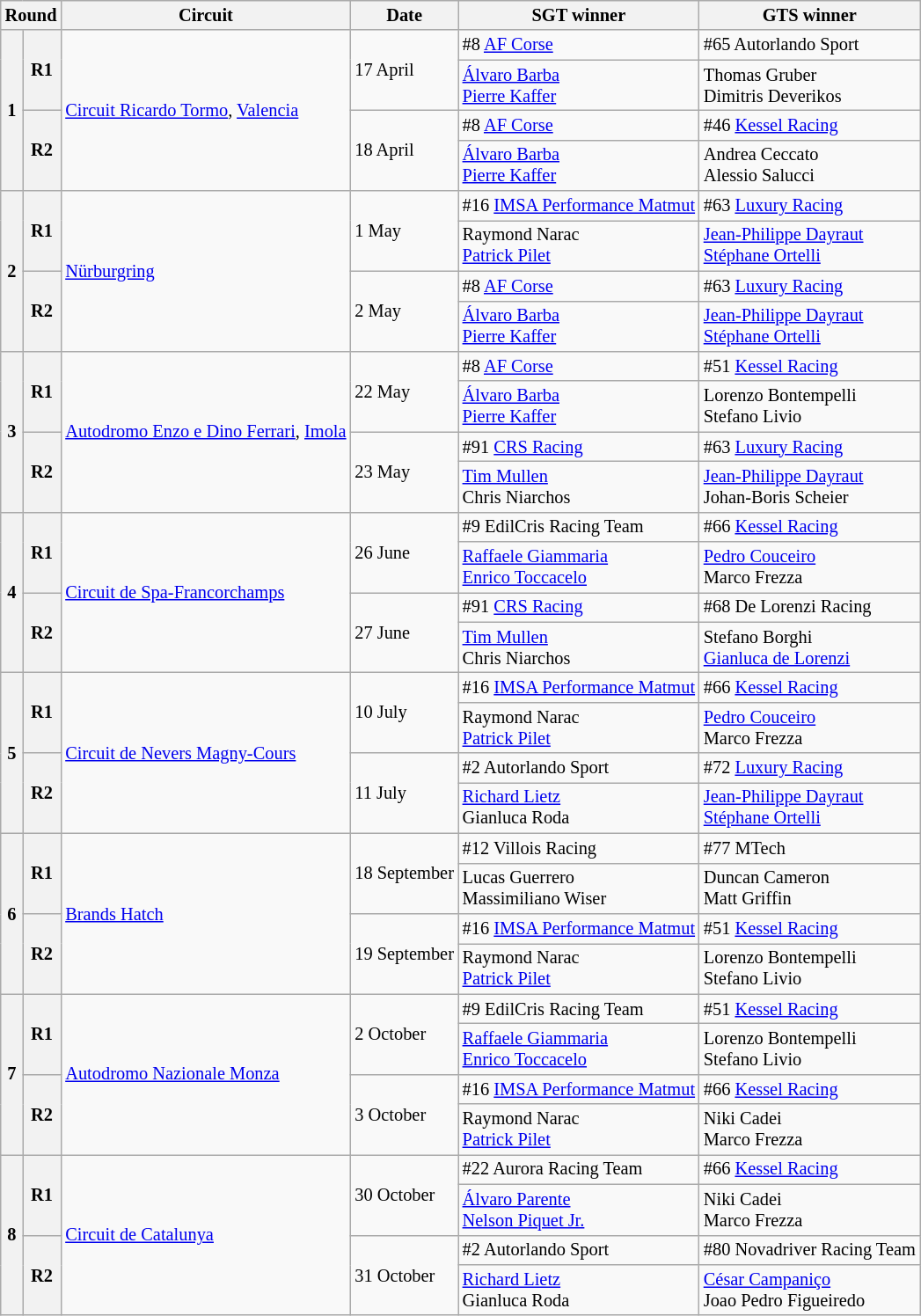<table class="wikitable" style="font-size: 85%;">
<tr>
<th colspan=2>Round</th>
<th>Circuit</th>
<th>Date</th>
<th>SGT winner</th>
<th>GTS winner</th>
</tr>
<tr>
<th rowspan=4>1</th>
<th rowspan=2>R1</th>
<td rowspan=4> <a href='#'>Circuit Ricardo Tormo</a>, <a href='#'>Valencia</a></td>
<td rowspan=2>17 April</td>
<td>#8 <a href='#'>AF Corse</a></td>
<td>#65 Autorlando Sport</td>
</tr>
<tr>
<td> <a href='#'>Álvaro Barba</a><br> <a href='#'>Pierre Kaffer</a></td>
<td> Thomas Gruber<br> Dimitris Deverikos</td>
</tr>
<tr>
<th rowspan=2>R2</th>
<td rowspan=2>18 April</td>
<td>#8 <a href='#'>AF Corse</a></td>
<td>#46 <a href='#'>Kessel Racing</a></td>
</tr>
<tr>
<td> <a href='#'>Álvaro Barba</a><br> <a href='#'>Pierre Kaffer</a></td>
<td> Andrea Ceccato<br> Alessio Salucci</td>
</tr>
<tr>
<th rowspan=4>2</th>
<th rowspan=2>R1</th>
<td rowspan=4> <a href='#'>Nürburgring</a></td>
<td rowspan=2>1 May</td>
<td>#16 <a href='#'>IMSA Performance Matmut</a></td>
<td>#63 <a href='#'>Luxury Racing</a></td>
</tr>
<tr>
<td> Raymond Narac<br> <a href='#'>Patrick Pilet</a></td>
<td> <a href='#'>Jean-Philippe Dayraut</a><br> <a href='#'>Stéphane Ortelli</a></td>
</tr>
<tr>
<th rowspan=2>R2</th>
<td rowspan=2>2 May</td>
<td>#8 <a href='#'>AF Corse</a></td>
<td>#63 <a href='#'>Luxury Racing</a></td>
</tr>
<tr>
<td> <a href='#'>Álvaro Barba</a><br> <a href='#'>Pierre Kaffer</a></td>
<td> <a href='#'>Jean-Philippe Dayraut</a><br> <a href='#'>Stéphane Ortelli</a></td>
</tr>
<tr>
<th rowspan=4>3</th>
<th rowspan=2>R1</th>
<td rowspan=4> <a href='#'>Autodromo Enzo e Dino Ferrari</a>, <a href='#'>Imola</a></td>
<td rowspan=2>22 May</td>
<td>#8 <a href='#'>AF Corse</a></td>
<td>#51 <a href='#'>Kessel Racing</a></td>
</tr>
<tr>
<td> <a href='#'>Álvaro Barba</a><br> <a href='#'>Pierre Kaffer</a></td>
<td> Lorenzo Bontempelli<br> Stefano Livio</td>
</tr>
<tr>
<th rowspan=2>R2</th>
<td rowspan=2>23 May</td>
<td>#91 <a href='#'>CRS Racing</a></td>
<td>#63 <a href='#'>Luxury Racing</a></td>
</tr>
<tr>
<td> <a href='#'>Tim Mullen</a><br> Chris Niarchos</td>
<td> <a href='#'>Jean-Philippe Dayraut</a><br> Johan-Boris Scheier</td>
</tr>
<tr>
<th rowspan=4>4</th>
<th rowspan=2>R1</th>
<td rowspan=4> <a href='#'>Circuit de Spa-Francorchamps</a></td>
<td rowspan=2>26 June</td>
<td>#9 EdilCris Racing Team</td>
<td>#66 <a href='#'>Kessel Racing</a></td>
</tr>
<tr>
<td> <a href='#'>Raffaele Giammaria</a><br> <a href='#'>Enrico Toccacelo</a></td>
<td> <a href='#'>Pedro Couceiro</a><br> Marco Frezza</td>
</tr>
<tr>
<th rowspan=2>R2</th>
<td rowspan=2>27 June</td>
<td>#91 <a href='#'>CRS Racing</a></td>
<td>#68 De Lorenzi Racing</td>
</tr>
<tr>
<td> <a href='#'>Tim Mullen</a><br> Chris Niarchos</td>
<td> Stefano Borghi<br> <a href='#'>Gianluca de Lorenzi</a></td>
</tr>
<tr>
<th rowspan=4>5</th>
<th rowspan=2>R1</th>
<td rowspan=4> <a href='#'>Circuit de Nevers Magny-Cours</a></td>
<td rowspan=2>10 July</td>
<td>#16 <a href='#'>IMSA Performance Matmut</a></td>
<td>#66 <a href='#'>Kessel Racing</a></td>
</tr>
<tr>
<td> Raymond Narac<br> <a href='#'>Patrick Pilet</a></td>
<td> <a href='#'>Pedro Couceiro</a><br> Marco Frezza</td>
</tr>
<tr>
<th rowspan=2>R2</th>
<td rowspan=2>11 July</td>
<td>#2 Autorlando Sport</td>
<td>#72 <a href='#'>Luxury Racing</a></td>
</tr>
<tr>
<td> <a href='#'>Richard Lietz</a><br> Gianluca Roda</td>
<td> <a href='#'>Jean-Philippe Dayraut</a><br> <a href='#'>Stéphane Ortelli</a></td>
</tr>
<tr>
<th rowspan=4>6</th>
<th rowspan=2>R1</th>
<td rowspan=4> <a href='#'>Brands Hatch</a></td>
<td rowspan=2>18 September</td>
<td>#12 Villois Racing</td>
<td>#77 MTech</td>
</tr>
<tr>
<td> Lucas Guerrero<br> Massimiliano Wiser</td>
<td> Duncan Cameron<br> Matt Griffin</td>
</tr>
<tr>
<th rowspan=2>R2</th>
<td rowspan=2>19 September</td>
<td>#16 <a href='#'>IMSA Performance Matmut</a></td>
<td>#51 <a href='#'>Kessel Racing</a></td>
</tr>
<tr>
<td> Raymond Narac<br> <a href='#'>Patrick Pilet</a></td>
<td> Lorenzo Bontempelli<br> Stefano Livio</td>
</tr>
<tr>
<th rowspan=4>7</th>
<th rowspan=2>R1</th>
<td rowspan=4> <a href='#'>Autodromo Nazionale Monza</a></td>
<td rowspan=2>2 October</td>
<td>#9 EdilCris Racing Team</td>
<td>#51 <a href='#'>Kessel Racing</a></td>
</tr>
<tr>
<td> <a href='#'>Raffaele Giammaria</a><br> <a href='#'>Enrico Toccacelo</a></td>
<td> Lorenzo Bontempelli<br> Stefano Livio</td>
</tr>
<tr>
<th rowspan=2>R2</th>
<td rowspan=2>3 October</td>
<td>#16 <a href='#'>IMSA Performance Matmut</a></td>
<td>#66 <a href='#'>Kessel Racing</a></td>
</tr>
<tr>
<td> Raymond Narac<br> <a href='#'>Patrick Pilet</a></td>
<td> Niki Cadei<br> Marco Frezza</td>
</tr>
<tr>
<th rowspan=4>8</th>
<th rowspan=2>R1</th>
<td rowspan=4> <a href='#'>Circuit de Catalunya</a></td>
<td rowspan=2>30 October</td>
<td>#22 Aurora Racing Team</td>
<td>#66 <a href='#'>Kessel Racing</a></td>
</tr>
<tr>
<td> <a href='#'>Álvaro Parente</a><br> <a href='#'>Nelson Piquet Jr.</a></td>
<td> Niki Cadei<br> Marco Frezza</td>
</tr>
<tr>
<th rowspan=2>R2</th>
<td rowspan=2>31 October</td>
<td>#2 Autorlando Sport</td>
<td>#80 Novadriver Racing Team</td>
</tr>
<tr>
<td> <a href='#'>Richard Lietz</a><br> Gianluca Roda</td>
<td> <a href='#'>César Campaniço</a><br> Joao Pedro Figueiredo</td>
</tr>
</table>
